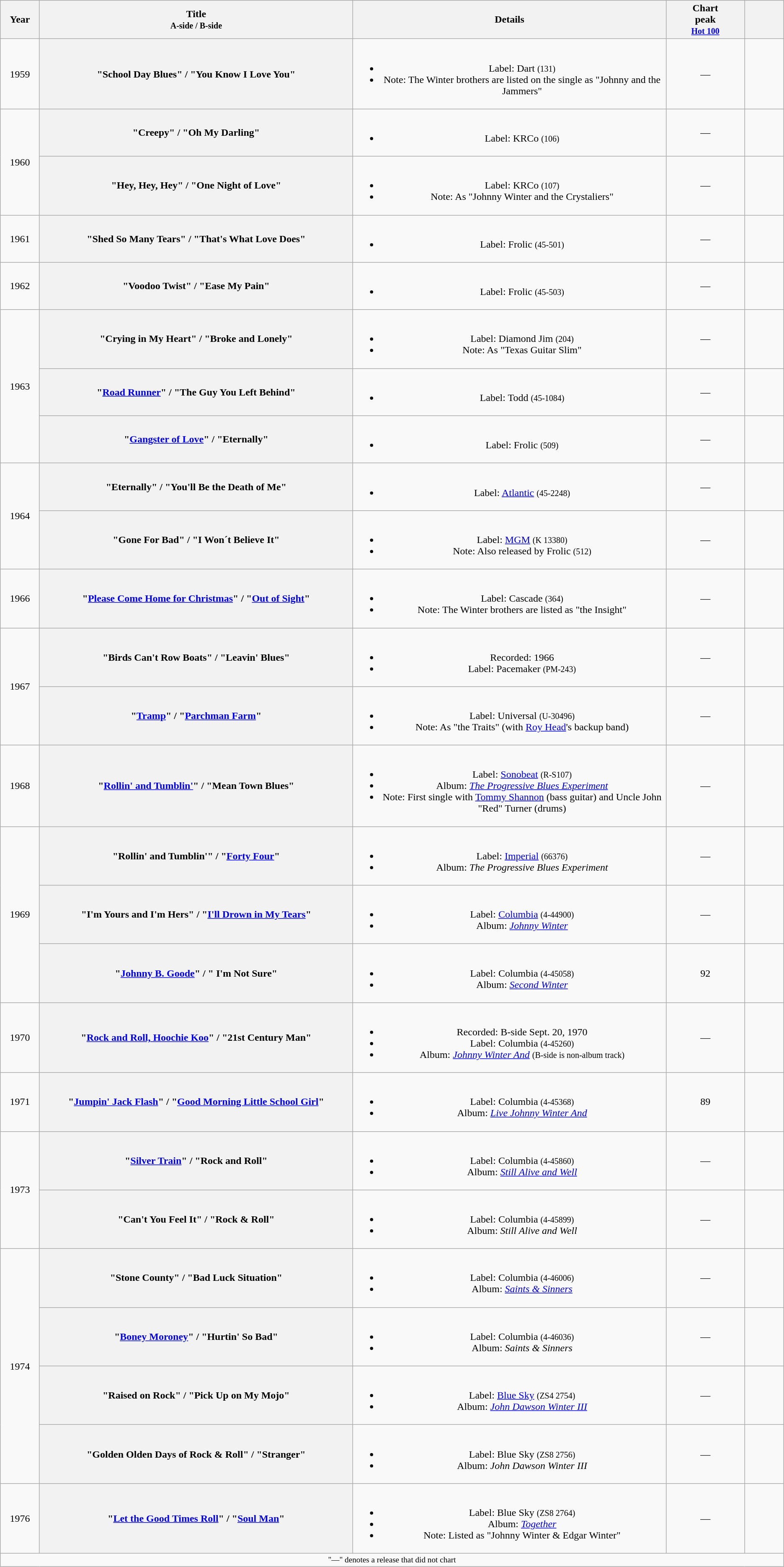<table class="wikitable plainrowheaders" style="text-align:center;">
<tr>
<th scope="col" width=5%>Year</th>
<th scope="col" width=40%>Title<br><small>A-side / B-side</small></th>
<th scope="col" width=40%>Details</th>
<th scope="col" width=10%>Chart<br>peak<br><small><a href='#'>Hot 100</a></small></th>
<th scope="col" width=5%></th>
</tr>
<tr>
<td>1959</td>
<th scope="row">"School Day Blues" / "You Know I Love You"</th>
<td><br><ul><li>Label: Dart <small>(131)</small></li><li>Note: The Winter brothers are listed on the single as "Johnny and the Jammers"</li></ul></td>
<td>—</td>
<td></td>
</tr>
<tr>
<td rowspan=2>1960</td>
<th scope="row">"Creepy" / "Oh My Darling"</th>
<td><br><ul><li>Label: KRCo <small>(106)</small></li></ul></td>
<td>—</td>
<td></td>
</tr>
<tr>
<th scope="row">"Hey, Hey, Hey" / "One Night of Love"</th>
<td><br><ul><li>Label: KRCo <small>(107)</small></li><li>Note: As "Johnny Winter and the Crystaliers"</li></ul></td>
<td>—</td>
<td></td>
</tr>
<tr>
<td>1961</td>
<th scope="row">"Shed So Many Tears" / "That's What Love Does"</th>
<td><br><ul><li>Label: Frolic <small>(45-501)</small></li></ul></td>
<td>—</td>
<td></td>
</tr>
<tr>
<td>1962</td>
<th scope="row">"Voodoo Twist" / "Ease My Pain"</th>
<td><br><ul><li>Label: Frolic <small>(45-503)</small></li></ul></td>
<td>—</td>
<td></td>
</tr>
<tr>
<td rowspan=3>1963</td>
<th scope="row">"Crying in My Heart" / "Broke and Lonely"</th>
<td><br><ul><li>Label: Diamond Jim <small>(204)</small></li><li>Note: As "Texas Guitar Slim"</li></ul></td>
<td>—</td>
<td></td>
</tr>
<tr>
<th scope="row">"<a href='#'>Road Runner</a>" / "The Guy You Left Behind"</th>
<td><br><ul><li>Label: Todd <small>(45-1084)</small></li></ul></td>
<td>—</td>
<td></td>
</tr>
<tr>
<th scope="row">"<a href='#'>Gangster of Love</a>" / "Eternally"</th>
<td><br><ul><li>Label: Frolic <small>(509)</small></li></ul></td>
<td>—</td>
<td></td>
</tr>
<tr>
<td rowspan=2>1964</td>
<th scope="row">"Eternally" / "You'll Be the Death of Me"</th>
<td><br><ul><li>Label: <a href='#'>Atlantic</a> <small>(45-2248)</small></li></ul></td>
<td>—</td>
<td></td>
</tr>
<tr>
<th scope="row">"Gone For Bad" / "I Won´t Believe It"</th>
<td><br><ul><li>Label: <a href='#'>MGM</a> <small>(K 13380)</small></li><li>Note: Also released by Frolic <small>(512)</small></li></ul></td>
<td>—</td>
<td></td>
</tr>
<tr>
<td>1966</td>
<th scope="row">"<a href='#'>Please Come Home for Christmas</a>" / "<a href='#'>Out of Sight</a>"</th>
<td><br><ul><li>Label: Cascade <small>(364)</small></li><li>Note: The Winter brothers are listed as "the Insight"</li></ul></td>
<td>—</td>
<td></td>
</tr>
<tr>
<td rowspan=2>1967</td>
<th scope="row">"Birds Can't Row Boats" / "Leavin' Blues"</th>
<td><br><ul><li>Recorded: 1966</li><li>Label: Pacemaker <small>(PM-243)</small></li></ul></td>
<td>—</td>
<td></td>
</tr>
<tr>
<th scope="row">"<a href='#'>Tramp</a>" / "<a href='#'>Parchman Farm</a>"</th>
<td><br><ul><li>Label: Universal <small>(U-30496)</small></li><li>Note: As "the Traits" (with <a href='#'>Roy Head</a>'s backup band)</li></ul></td>
<td>—</td>
<td></td>
</tr>
<tr>
<td>1968</td>
<th scope="row">"<a href='#'>Rollin' and Tumblin'</a>" / "Mean Town Blues"</th>
<td><br><ul><li>Label: <a href='#'>Sonobeat</a> <small>(R-S107)</small></li><li>Album: <em><a href='#'>The Progressive Blues Experiment</a></em></li><li>Note: First single with <a href='#'>Tommy Shannon</a> (bass guitar) and Uncle John "Red" Turner (drums)</li></ul></td>
<td>—</td>
<td></td>
</tr>
<tr>
<td rowspan=3>1969</td>
<th scope="row">"Rollin' and Tumblin'" / "<a href='#'>Forty Four</a>"</th>
<td><br><ul><li>Label: <a href='#'>Imperial</a> <small>(66376)</small></li><li>Album: <em>The Progressive Blues Experiment</em></li></ul></td>
<td>—</td>
<td></td>
</tr>
<tr>
<th scope="row">"I'm Yours and I'm Hers" / "<a href='#'>I'll Drown in My Tears</a>"</th>
<td><br><ul><li>Label: <a href='#'>Columbia</a> <small>(4-44900)</small></li><li>Album: <em><a href='#'>Johnny Winter</a></em></li></ul></td>
<td>—</td>
<td></td>
</tr>
<tr>
<th scope="row">"<a href='#'>Johnny B. Goode</a>" / " I'm Not Sure"</th>
<td><br><ul><li>Label: Columbia <small>(4-45058)</small></li><li>Album: <em><a href='#'>Second Winter</a></em></li></ul></td>
<td>92</td>
<td></td>
</tr>
<tr>
<td>1970</td>
<th scope="row">"<a href='#'>Rock and Roll, Hoochie Koo</a>" / "21st Century Man"</th>
<td><br><ul><li>Recorded: B-side Sept. 20, 1970</li><li>Label: Columbia <small>(4-45260)</small></li><li>Album: <em><a href='#'>Johnny Winter And</a></em> <small>(B-side is non-album track)</small></li></ul></td>
<td>—</td>
<td></td>
</tr>
<tr>
<td>1971</td>
<th scope="row">"<a href='#'>Jumpin' Jack Flash</a>" / "<a href='#'>Good Morning Little School Girl</a>"</th>
<td><br><ul><li>Label: Columbia <small>(4-45368)</small></li><li>Album: <em><a href='#'>Live Johnny Winter And</a></em></li></ul></td>
<td>89</td>
<td></td>
</tr>
<tr>
<td rowspan=2>1973</td>
<th scope="row">"<a href='#'>Silver Train</a>" / "Rock and Roll"</th>
<td><br><ul><li>Label: Columbia <small>(4-45860)</small></li><li>Album: <em><a href='#'>Still Alive and Well</a></em></li></ul></td>
<td>—</td>
<td></td>
</tr>
<tr>
<th scope="row">"Can't You Feel It" / "Rock & Roll"</th>
<td><br><ul><li>Label: Columbia <small>(4-45899)</small></li><li>Album: <em>Still Alive and Well</em></li></ul></td>
<td>—</td>
<td></td>
</tr>
<tr>
<td rowspan=4>1974</td>
<th scope="row">"Stone County" / "Bad Luck Situation"</th>
<td><br><ul><li>Label: Columbia <small>(4-46006)</small></li><li>Album: <em><a href='#'>Saints & Sinners</a></em></li></ul></td>
<td>—</td>
<td></td>
</tr>
<tr>
<th scope="row">"<a href='#'>Boney Moroney</a>" / "Hurtin' So Bad"</th>
<td><br><ul><li>Label: Columbia <small>(4-46036)</small></li><li>Album: <em>Saints & Sinners</em></li></ul></td>
<td>—</td>
<td></td>
</tr>
<tr>
<th scope="row">"Raised on Rock" / "Pick Up on My Mojo"</th>
<td><br><ul><li>Label: <a href='#'>Blue Sky</a> <small>(ZS4 2754)</small></li><li>Album: <em><a href='#'>John Dawson Winter III</a></em></li></ul></td>
<td>—</td>
<td></td>
</tr>
<tr>
<th scope="row">"Golden Olden Days of Rock & Roll" / "Stranger"</th>
<td><br><ul><li>Label: Blue Sky <small>(ZS8 2756)</small></li><li>Album: <em>John Dawson Winter III</em></li></ul></td>
<td>—</td>
<td></td>
</tr>
<tr>
<td>1976</td>
<th scope="row">"<a href='#'>Let the Good Times Roll</a>" / "<a href='#'>Soul Man</a>"</th>
<td><br><ul><li>Label: Blue Sky <small>(ZS8 2764)</small></li><li>Album: <em><a href='#'>Together</a></em></li><li>Note: Listed as "Johnny Winter & Edgar Winter"</li></ul></td>
<td>—</td>
<td></td>
</tr>
<tr>
<td colspan="5" style="font-size: 80%">"—" denotes a release that did not chart</td>
</tr>
</table>
